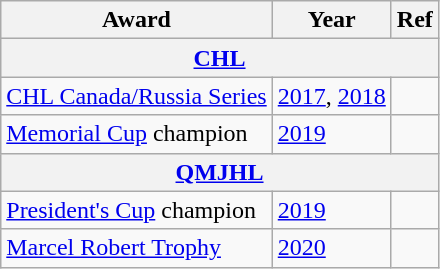<table class="wikitable">
<tr>
<th>Award</th>
<th>Year</th>
<th>Ref</th>
</tr>
<tr>
<th colspan="4"><a href='#'>CHL</a></th>
</tr>
<tr>
<td><a href='#'>CHL Canada/Russia Series</a></td>
<td><a href='#'>2017</a>, <a href='#'>2018</a></td>
<td></td>
</tr>
<tr>
<td><a href='#'>Memorial Cup</a> champion</td>
<td><a href='#'>2019</a></td>
<td></td>
</tr>
<tr>
<th colspan="3"><a href='#'>QMJHL</a></th>
</tr>
<tr>
<td><a href='#'>President's Cup</a> champion</td>
<td><a href='#'>2019</a></td>
<td></td>
</tr>
<tr>
<td><a href='#'>Marcel Robert Trophy</a></td>
<td><a href='#'>2020</a></td>
<td></td>
</tr>
</table>
